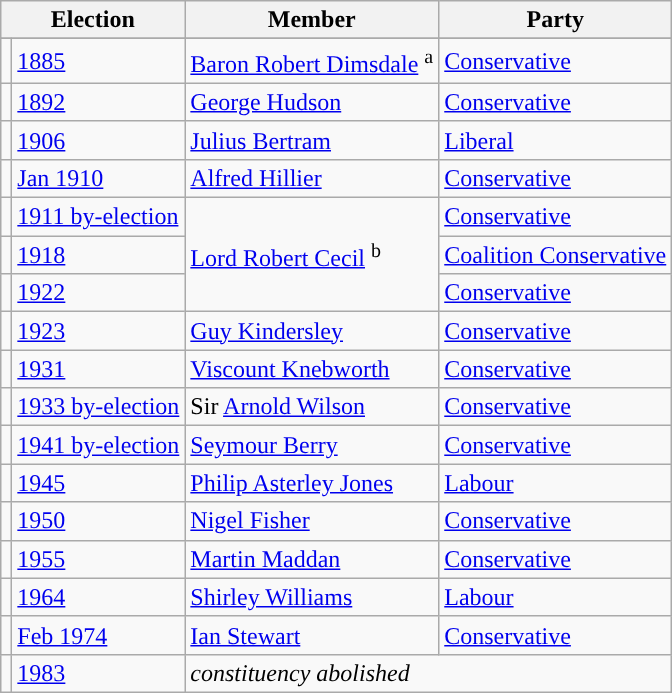<table class="wikitable">
<tr>
<th colspan="2">Election</th>
<th>Member</th>
<th>Party</th>
</tr>
<tr>
</tr>
<tr>
<td style="color:inherit;background-color: "></td>
<td><a href='#'>1885</a></td>
<td><a href='#'>Baron Robert Dimsdale</a> <sup>a</sup></td>
<td><a href='#'>Conservative</a></td>
</tr>
<tr>
<td style="color:inherit;background-color: "></td>
<td><a href='#'>1892</a></td>
<td><a href='#'>George Hudson</a></td>
<td><a href='#'>Conservative</a></td>
</tr>
<tr>
<td style="color:inherit;background-color: "></td>
<td><a href='#'>1906</a></td>
<td><a href='#'>Julius Bertram</a></td>
<td><a href='#'>Liberal</a></td>
</tr>
<tr>
<td style="color:inherit;background-color: "></td>
<td><a href='#'>Jan 1910</a></td>
<td><a href='#'>Alfred Hillier</a></td>
<td><a href='#'>Conservative</a></td>
</tr>
<tr>
<td style="color:inherit;background-color: "></td>
<td><a href='#'>1911 by-election</a></td>
<td rowspan="3"><a href='#'>Lord Robert Cecil</a> <sup>b</sup></td>
<td><a href='#'>Conservative</a></td>
</tr>
<tr>
<td style="color:inherit;background-color: "></td>
<td><a href='#'>1918</a></td>
<td><a href='#'>Coalition Conservative</a></td>
</tr>
<tr>
<td style="color:inherit;background-color: "></td>
<td><a href='#'>1922</a></td>
<td><a href='#'>Conservative</a></td>
</tr>
<tr>
<td style="color:inherit;background-color: "></td>
<td><a href='#'>1923</a></td>
<td><a href='#'>Guy Kindersley</a></td>
<td><a href='#'>Conservative</a></td>
</tr>
<tr>
<td style="color:inherit;background-color: "></td>
<td><a href='#'>1931</a></td>
<td><a href='#'>Viscount Knebworth</a></td>
<td><a href='#'>Conservative</a></td>
</tr>
<tr>
<td style="color:inherit;background-color: "></td>
<td><a href='#'>1933 by-election</a></td>
<td>Sir <a href='#'>Arnold Wilson</a></td>
<td><a href='#'>Conservative</a></td>
</tr>
<tr>
<td style="color:inherit;background-color: "></td>
<td><a href='#'>1941 by-election</a></td>
<td><a href='#'>Seymour Berry</a></td>
<td><a href='#'>Conservative</a></td>
</tr>
<tr>
<td style="color:inherit;background-color: "></td>
<td><a href='#'>1945</a></td>
<td><a href='#'>Philip Asterley Jones</a></td>
<td><a href='#'>Labour</a></td>
</tr>
<tr>
<td style="color:inherit;background-color: "></td>
<td><a href='#'>1950</a></td>
<td><a href='#'>Nigel Fisher</a></td>
<td><a href='#'>Conservative</a></td>
</tr>
<tr>
<td style="color:inherit;background-color: "></td>
<td><a href='#'>1955</a></td>
<td><a href='#'>Martin Maddan</a></td>
<td><a href='#'>Conservative</a></td>
</tr>
<tr>
<td style="color:inherit;background-color: "></td>
<td><a href='#'>1964</a></td>
<td><a href='#'>Shirley Williams</a></td>
<td><a href='#'>Labour</a></td>
</tr>
<tr>
<td style="color:inherit;background-color: "></td>
<td><a href='#'>Feb 1974</a></td>
<td><a href='#'>Ian Stewart</a></td>
<td><a href='#'>Conservative</a></td>
</tr>
<tr>
<td></td>
<td><a href='#'>1983</a></td>
<td colspan="2"><em>constituency abolished</em></td>
</tr>
</table>
